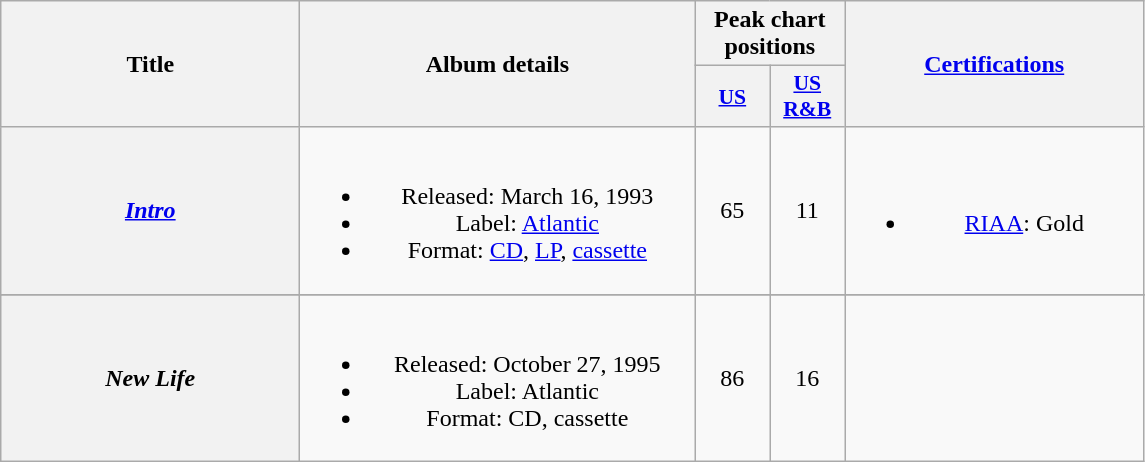<table class="wikitable plainrowheaders" style="text-align:center;" border="1">
<tr>
<th scope="col" rowspan="2" style="width:12em;">Title</th>
<th scope="col" rowspan="2" style="width:16em;">Album details</th>
<th scope="col" colspan="2">Peak chart positions</th>
<th scope="col" rowspan="2" style="width:12em;"><a href='#'>Certifications</a></th>
</tr>
<tr>
<th scope="col" style="width:3.0em;font-size:90%;"><a href='#'>US</a><br></th>
<th scope="col" style="width:3.0em;font-size:90%;"><a href='#'>US<br>R&B</a><br></th>
</tr>
<tr>
<th scope="row"><em><a href='#'>Intro</a></em></th>
<td><br><ul><li>Released: March 16, 1993</li><li>Label: <a href='#'>Atlantic</a></li><li>Format: <a href='#'>CD</a>, <a href='#'>LP</a>, <a href='#'>cassette</a></li></ul></td>
<td>65</td>
<td>11</td>
<td><br><ul><li><a href='#'>RIAA</a>: Gold</li></ul></td>
</tr>
<tr>
</tr>
<tr>
<th scope="row"><em>New Life</em></th>
<td><br><ul><li>Released: October 27, 1995</li><li>Label: Atlantic</li><li>Format: CD, cassette</li></ul></td>
<td>86</td>
<td>16</td>
<td></td>
</tr>
</table>
